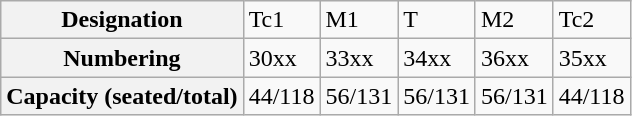<table class="wikitable">
<tr>
<th>Designation</th>
<td>Tc1</td>
<td>M1</td>
<td>T</td>
<td>M2</td>
<td>Tc2</td>
</tr>
<tr>
<th>Numbering</th>
<td>30xx</td>
<td>33xx</td>
<td>34xx</td>
<td>36xx</td>
<td>35xx</td>
</tr>
<tr>
<th>Capacity (seated/total)</th>
<td>44/118</td>
<td>56/131</td>
<td>56/131</td>
<td>56/131</td>
<td>44/118</td>
</tr>
</table>
